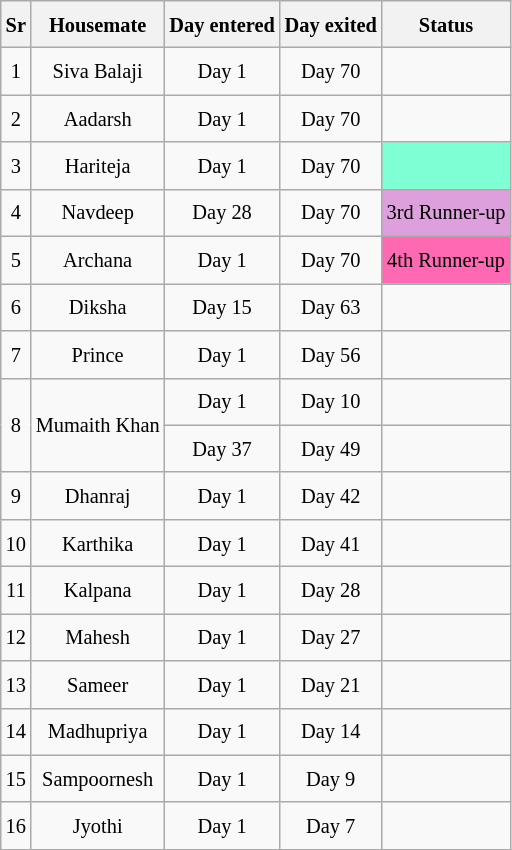<table class="wikitable sortable" style=" text-align:center; font-size:85%;  line-height:25px; width:auto;">
<tr>
<th scope="col">Sr</th>
<th scope="col">Housemate</th>
<th scope="col">Day entered</th>
<th scope="col">Day exited</th>
<th scope="col">Status</th>
</tr>
<tr>
<td>1</td>
<td>Siva Balaji</td>
<td>Day 1</td>
<td>Day 70</td>
<td></td>
</tr>
<tr>
<td>2</td>
<td>Aadarsh</td>
<td>Day 1</td>
<td>Day 70</td>
<td></td>
</tr>
<tr>
<td>3</td>
<td>Hariteja</td>
<td>Day 1</td>
<td>Day 70</td>
<td style="background:#7FFFD4;"></td>
</tr>
<tr>
<td>4</td>
<td>Navdeep</td>
<td>Day 28</td>
<td>Day 70</td>
<td style="background:#DDA0DD;">3rd Runner-up</td>
</tr>
<tr>
<td>5</td>
<td>Archana</td>
<td>Day 1</td>
<td>Day 70</td>
<td style="background:#FF69B4; text-align:center;">4th Runner-up</td>
</tr>
<tr>
<td>6</td>
<td>Diksha</td>
<td>Day 15</td>
<td>Day 63</td>
<td></td>
</tr>
<tr>
<td>7</td>
<td>Prince</td>
<td>Day 1</td>
<td>Day 56</td>
<td></td>
</tr>
<tr>
<td rowspan="2">8</td>
<td rowspan="2">Mumaith Khan</td>
<td>Day 1</td>
<td>Day 10</td>
<td></td>
</tr>
<tr>
<td>Day 37</td>
<td>Day 49</td>
<td></td>
</tr>
<tr>
<td>9</td>
<td>Dhanraj</td>
<td>Day 1</td>
<td>Day 42</td>
<td></td>
</tr>
<tr>
<td>10</td>
<td>Karthika</td>
<td>Day 1</td>
<td>Day 41</td>
<td></td>
</tr>
<tr>
<td>11</td>
<td>Kalpana</td>
<td>Day 1</td>
<td>Day 28</td>
<td></td>
</tr>
<tr>
<td>12</td>
<td>Mahesh</td>
<td>Day 1</td>
<td>Day 27</td>
<td></td>
</tr>
<tr>
<td>13</td>
<td>Sameer</td>
<td>Day 1</td>
<td>Day 21</td>
<td></td>
</tr>
<tr>
<td>14</td>
<td>Madhupriya</td>
<td>Day 1</td>
<td>Day 14</td>
<td></td>
</tr>
<tr>
<td>15</td>
<td>Sampoornesh</td>
<td>Day 1</td>
<td>Day 9</td>
<td></td>
</tr>
<tr>
<td>16</td>
<td>Jyothi</td>
<td>Day 1</td>
<td>Day 7</td>
<td></td>
</tr>
</table>
